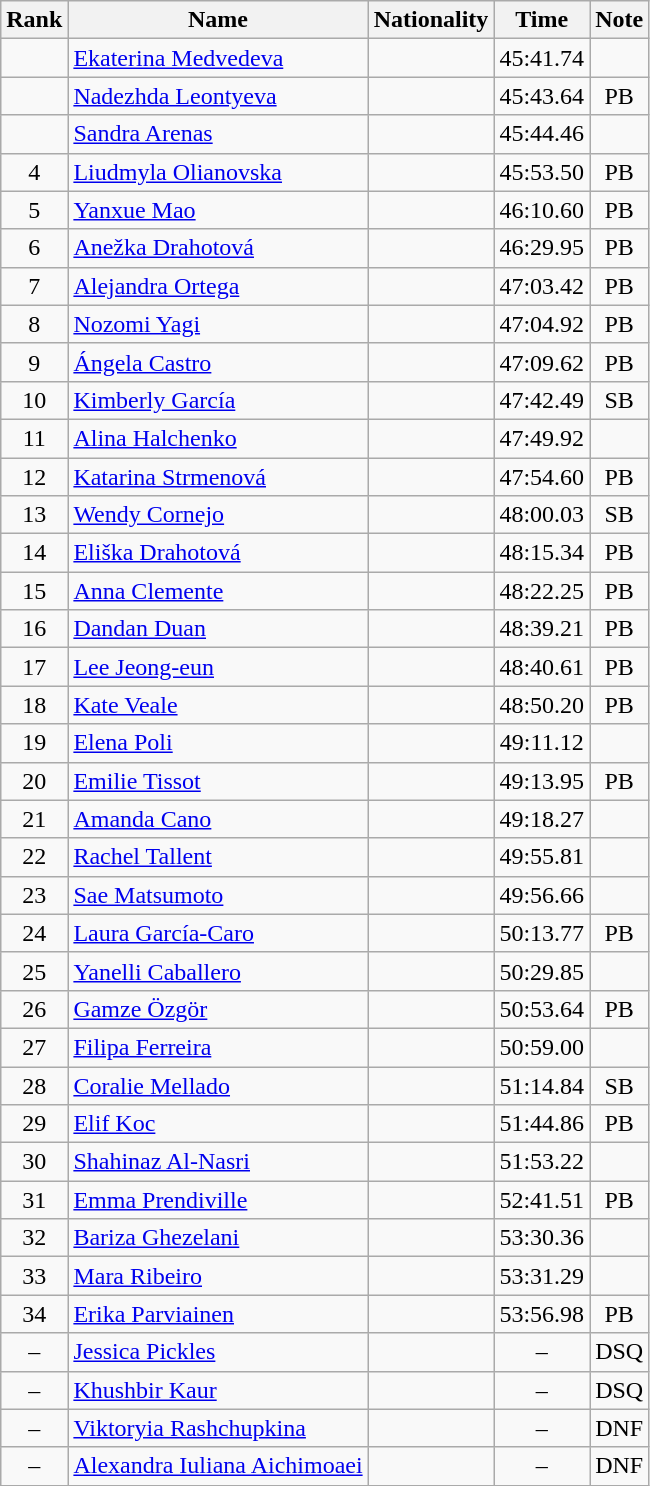<table class="wikitable sortable" style="text-align:center">
<tr>
<th>Rank</th>
<th>Name</th>
<th>Nationality</th>
<th>Time</th>
<th>Note</th>
</tr>
<tr>
<td></td>
<td align=left><a href='#'>Ekaterina Medvedeva</a></td>
<td align=left></td>
<td>45:41.74</td>
<td></td>
</tr>
<tr>
<td></td>
<td align=left><a href='#'>Nadezhda Leontyeva</a></td>
<td align=left></td>
<td>45:43.64</td>
<td>PB</td>
</tr>
<tr>
<td></td>
<td align=left><a href='#'>Sandra Arenas</a></td>
<td align=left></td>
<td>45:44.46</td>
<td><strong></strong></td>
</tr>
<tr>
<td>4</td>
<td align=left><a href='#'>Liudmyla Olianovska</a></td>
<td align=left></td>
<td>45:53.50</td>
<td>PB</td>
</tr>
<tr>
<td>5</td>
<td align=left><a href='#'>Yanxue Mao</a></td>
<td align=left></td>
<td>46:10.60</td>
<td>PB</td>
</tr>
<tr>
<td>6</td>
<td align=left><a href='#'>Anežka Drahotová</a></td>
<td align=left></td>
<td>46:29.95</td>
<td>PB</td>
</tr>
<tr>
<td>7</td>
<td align=left><a href='#'>Alejandra Ortega</a></td>
<td align=left></td>
<td>47:03.42</td>
<td>PB</td>
</tr>
<tr>
<td>8</td>
<td align=left><a href='#'>Nozomi Yagi</a></td>
<td align=left></td>
<td>47:04.92</td>
<td>PB</td>
</tr>
<tr>
<td>9</td>
<td align=left><a href='#'>Ángela Castro</a></td>
<td align=left></td>
<td>47:09.62</td>
<td>PB</td>
</tr>
<tr>
<td>10</td>
<td align=left><a href='#'>Kimberly García</a></td>
<td align=left></td>
<td>47:42.49</td>
<td>SB</td>
</tr>
<tr>
<td>11</td>
<td align=left><a href='#'>Alina Halchenko</a></td>
<td align=left></td>
<td>47:49.92</td>
<td></td>
</tr>
<tr>
<td>12</td>
<td align=left><a href='#'>Katarina Strmenová</a></td>
<td align=left></td>
<td>47:54.60</td>
<td>PB</td>
</tr>
<tr>
<td>13</td>
<td align=left><a href='#'>Wendy Cornejo</a></td>
<td align=left></td>
<td>48:00.03</td>
<td>SB</td>
</tr>
<tr>
<td>14</td>
<td align=left><a href='#'>Eliška Drahotová</a></td>
<td align=left></td>
<td>48:15.34</td>
<td>PB</td>
</tr>
<tr>
<td>15</td>
<td align=left><a href='#'>Anna Clemente</a></td>
<td align=left></td>
<td>48:22.25</td>
<td>PB</td>
</tr>
<tr>
<td>16</td>
<td align=left><a href='#'>Dandan Duan</a></td>
<td align=left></td>
<td>48:39.21</td>
<td>PB</td>
</tr>
<tr>
<td>17</td>
<td align=left><a href='#'>Lee Jeong-eun</a></td>
<td align=left></td>
<td>48:40.61</td>
<td>PB</td>
</tr>
<tr>
<td>18</td>
<td align=left><a href='#'>Kate Veale</a></td>
<td align=left></td>
<td>48:50.20</td>
<td>PB</td>
</tr>
<tr>
<td>19</td>
<td align=left><a href='#'>Elena Poli</a></td>
<td align=left></td>
<td>49:11.12</td>
<td></td>
</tr>
<tr>
<td>20</td>
<td align=left><a href='#'>Emilie Tissot</a></td>
<td align=left></td>
<td>49:13.95</td>
<td>PB</td>
</tr>
<tr>
<td>21</td>
<td align=left><a href='#'>Amanda Cano</a></td>
<td align=left></td>
<td>49:18.27</td>
<td></td>
</tr>
<tr>
<td>22</td>
<td align=left><a href='#'>Rachel Tallent</a></td>
<td align=left></td>
<td>49:55.81</td>
<td></td>
</tr>
<tr>
<td>23</td>
<td align=left><a href='#'>Sae Matsumoto</a></td>
<td align=left></td>
<td>49:56.66</td>
<td></td>
</tr>
<tr>
<td>24</td>
<td align=left><a href='#'>Laura García-Caro</a></td>
<td align=left></td>
<td>50:13.77</td>
<td>PB</td>
</tr>
<tr>
<td>25</td>
<td align=left><a href='#'>Yanelli Caballero</a></td>
<td align=left></td>
<td>50:29.85</td>
<td></td>
</tr>
<tr>
<td>26</td>
<td align=left><a href='#'>Gamze Özgör</a></td>
<td align=left></td>
<td>50:53.64</td>
<td>PB</td>
</tr>
<tr>
<td>27</td>
<td align=left><a href='#'>Filipa Ferreira</a></td>
<td align=left></td>
<td>50:59.00</td>
<td></td>
</tr>
<tr>
<td>28</td>
<td align=left><a href='#'>Coralie Mellado</a></td>
<td align=left></td>
<td>51:14.84</td>
<td>SB</td>
</tr>
<tr>
<td>29</td>
<td align=left><a href='#'>Elif Koc</a></td>
<td align=left></td>
<td>51:44.86</td>
<td>PB</td>
</tr>
<tr>
<td>30</td>
<td align=left><a href='#'>Shahinaz Al-Nasri</a></td>
<td align=left></td>
<td>51:53.22</td>
<td></td>
</tr>
<tr>
<td>31</td>
<td align=left><a href='#'>Emma Prendiville</a></td>
<td align=left></td>
<td>52:41.51</td>
<td>PB</td>
</tr>
<tr>
<td>32</td>
<td align=left><a href='#'>Bariza Ghezelani</a></td>
<td align=left></td>
<td>53:30.36</td>
<td></td>
</tr>
<tr>
<td>33</td>
<td align=left><a href='#'>Mara Ribeiro</a></td>
<td align=left></td>
<td>53:31.29</td>
<td></td>
</tr>
<tr>
<td>34</td>
<td align=left><a href='#'>Erika Parviainen</a></td>
<td align=left></td>
<td>53:56.98</td>
<td>PB</td>
</tr>
<tr>
<td>–</td>
<td align=left><a href='#'>Jessica Pickles</a></td>
<td align=left></td>
<td>–</td>
<td>DSQ</td>
</tr>
<tr>
<td>–</td>
<td align=left><a href='#'>Khushbir Kaur</a></td>
<td align=left></td>
<td>–</td>
<td>DSQ</td>
</tr>
<tr>
<td>–</td>
<td align=left><a href='#'>Viktoryia Rashchupkina</a></td>
<td align=left></td>
<td>–</td>
<td>DNF</td>
</tr>
<tr>
<td>–</td>
<td align=left><a href='#'>Alexandra Iuliana Aichimoaei</a></td>
<td align=left></td>
<td>–</td>
<td>DNF</td>
</tr>
</table>
